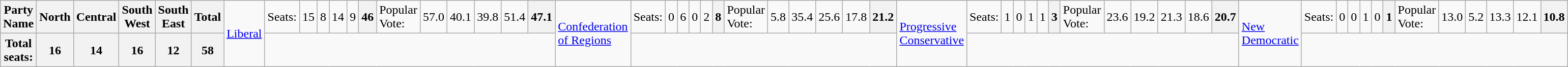<table class="wikitable">
<tr>
<th style="text-align:center;" colspan="3">Party Name</th>
<th style="text-align:center;">North</th>
<th style="text-align:center;">Central</th>
<th style="text-align:center;">South West</th>
<th style="text-align:center;">South East</th>
<th style="text-align:center;">Total<br></th>
<td rowspan="2"><a href='#'>Liberal</a></td>
<td>Seats:</td>
<td style="text-align:center;">15</td>
<td style="text-align:center;">8</td>
<td style="text-align:center;">14</td>
<td style="text-align:center;">9</td>
<th style="text-align:center;">46<br></th>
<td>Popular Vote:</td>
<td style="text-align:center;">57.0</td>
<td style="text-align:center;">40.1</td>
<td style="text-align:center;">39.8</td>
<td style="text-align:center;">51.4</td>
<th style="text-align:center;">47.1<br></th>
<td rowspan="2"><a href='#'>Confederation of Regions</a></td>
<td>Seats:</td>
<td style="text-align:center;">0</td>
<td style="text-align:center;">6</td>
<td style="text-align:center;">0</td>
<td style="text-align:center;">2</td>
<th style="text-align:center;">8<br></th>
<td>Popular Vote:</td>
<td style="text-align:center;">5.8</td>
<td style="text-align:center;">35.4</td>
<td style="text-align:center;">25.6</td>
<td style="text-align:center;">17.8</td>
<th style="text-align:center;">21.2<br></th>
<td rowspan="2"><a href='#'>Progressive Conservative</a></td>
<td>Seats:</td>
<td style="text-align:center;">1</td>
<td style="text-align:center;">0</td>
<td style="text-align:center;">1</td>
<td style="text-align:center;">1</td>
<th style="text-align:center;">3<br></th>
<td>Popular Vote:</td>
<td style="text-align:center;">23.6</td>
<td style="text-align:center;">19.2</td>
<td style="text-align:center;">21.3</td>
<td style="text-align:center;">18.6</td>
<th style="text-align:center;">20.7<br></th>
<td rowspan="2"><a href='#'>New Democratic</a></td>
<td>Seats:</td>
<td style="text-align:center;">0</td>
<td style="text-align:center;">0</td>
<td style="text-align:center;">1</td>
<td style="text-align:center;">0</td>
<th style="text-align:center;">1<br></th>
<td>Popular Vote:</td>
<td style="text-align:center;">13.0</td>
<td style="text-align:center;">5.2</td>
<td style="text-align:center;">13.3</td>
<td style="text-align:center;">12.1</td>
<th style="text-align:center;">10.8</th>
</tr>
<tr>
<th colspan=3>Total seats:</th>
<th style="text-align:center;">16</th>
<th style="text-align:center;">14</th>
<th style="text-align:center;">16</th>
<th style="text-align:center;">12</th>
<th style="text-align:center;">58</th>
</tr>
</table>
